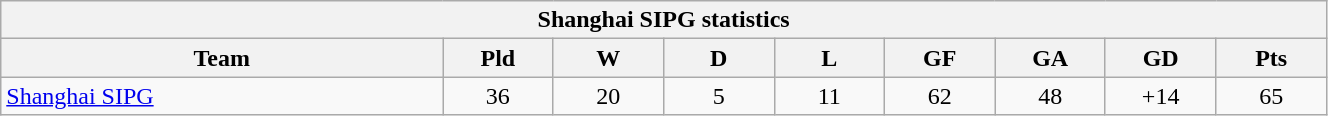<table width=70% class="wikitable" style="text-align:">
<tr>
<th colspan=9>Shanghai SIPG statistics</th>
</tr>
<tr>
<th width=20%>Team</th>
<th width=5%>Pld</th>
<th width=5%>W</th>
<th width=5%>D</th>
<th width=5%>L</th>
<th width=5%>GF</th>
<th width=5%>GA</th>
<th width=5%>GD</th>
<th width=5%>Pts</th>
</tr>
<tr align=center>
<td align=left> <a href='#'>Shanghai SIPG</a></td>
<td>36</td>
<td>20</td>
<td>5</td>
<td>11</td>
<td>62</td>
<td>48</td>
<td>+14</td>
<td>65</td>
</tr>
</table>
